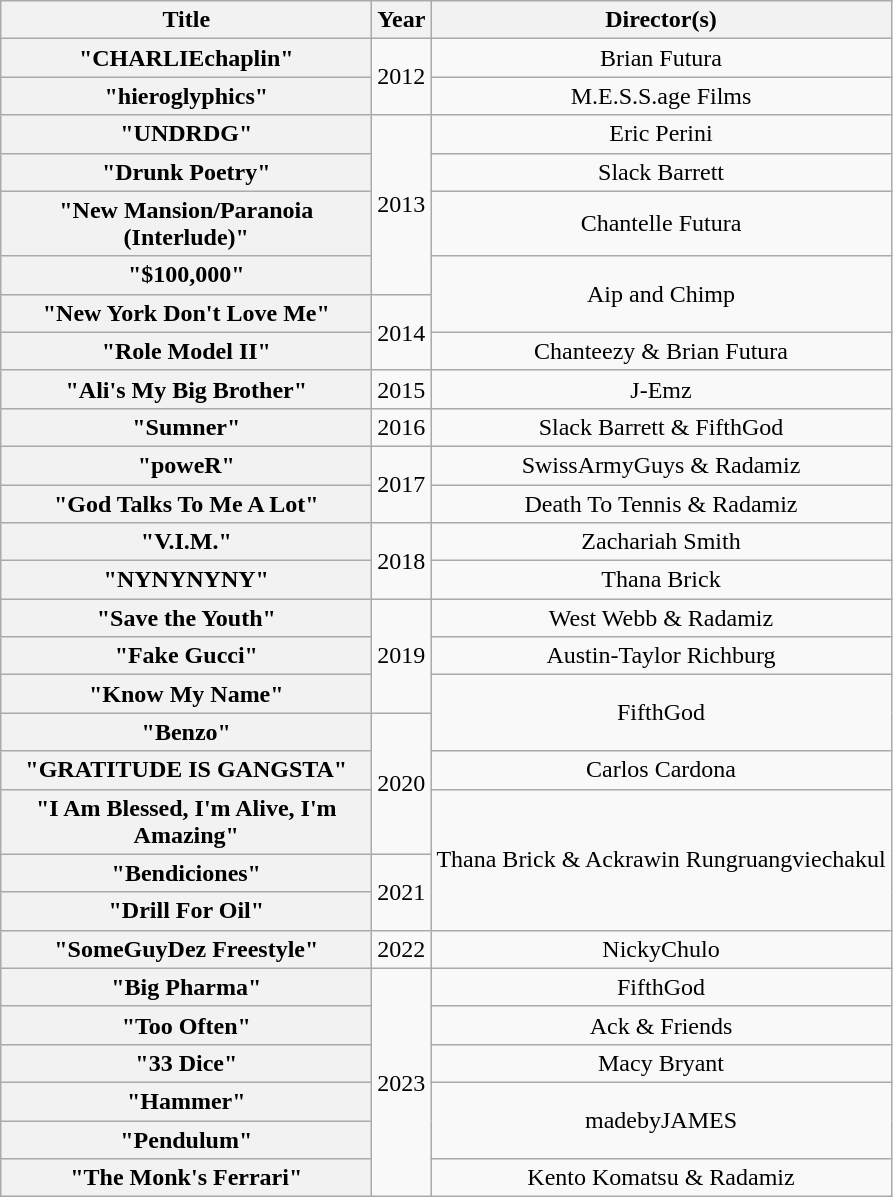<table class="wikitable plainrowheaders" style="text-align:center;">
<tr>
<th scope="col" style="width:15em;">Title</th>
<th scope="col">Year</th>
<th scope="col">Director(s)</th>
</tr>
<tr>
<th scope="row">"CHARLIEchaplin"</th>
<td rowspan="2">2012</td>
<td>Brian Futura</td>
</tr>
<tr>
<th scope="row">"hieroglyphics"</th>
<td>M.E.S.S.age Films</td>
</tr>
<tr>
<th scope="row">"UNDRDG"</th>
<td rowspan="4">2013</td>
<td>Eric Perini</td>
</tr>
<tr>
<th scope="row">"Drunk Poetry"</th>
<td>Slack Barrett</td>
</tr>
<tr>
<th scope="row">"New Mansion/Paranoia (Interlude)"</th>
<td>Chantelle Futura</td>
</tr>
<tr>
<th scope="row">"$100,000"</th>
<td rowspan="2">Aip and Chimp</td>
</tr>
<tr>
<th scope="row">"New York Don't Love Me"</th>
<td rowspan="2">2014</td>
</tr>
<tr>
<th scope="row">"Role Model II"<br></th>
<td>Chanteezy & Brian Futura</td>
</tr>
<tr>
<th scope="row">"Ali's My Big Brother"</th>
<td>2015</td>
<td>J-Emz</td>
</tr>
<tr>
<th scope="row">"Sumner"</th>
<td>2016</td>
<td>Slack Barrett & FifthGod</td>
</tr>
<tr>
<th scope="row">"poweR"<br></th>
<td rowspan="2">2017</td>
<td>SwissArmyGuys & Radamiz</td>
</tr>
<tr>
<th scope="row">"God Talks To Me A Lot"<br></th>
<td>Death To Tennis & Radamiz</td>
</tr>
<tr>
<th scope="row">"V.I.M."</th>
<td rowspan="2">2018</td>
<td>Zachariah Smith</td>
</tr>
<tr>
<th scope="row">"NYNYNYNY"</th>
<td>Thana Brick</td>
</tr>
<tr>
<th scope="row">"Save the Youth"<br></th>
<td rowspan="3">2019</td>
<td>West Webb & Radamiz</td>
</tr>
<tr>
<th scope="row">"Fake Gucci"</th>
<td>Austin-Taylor Richburg</td>
</tr>
<tr>
<th scope="row">"Know My Name"<br></th>
<td rowspan="2">FifthGod</td>
</tr>
<tr>
<th scope="row">"Benzo"<br></th>
<td rowspan="3">2020</td>
</tr>
<tr>
<th scope="row">"GRATITUDE IS GANGSTA"</th>
<td>Carlos Cardona</td>
</tr>
<tr>
<th scope="row">"I Am Blessed, I'm Alive, I'm Amazing"</th>
<td rowspan="3">Thana Brick & Ackrawin Rungruangviechakul</td>
</tr>
<tr>
<th scope="row">"Bendiciones"</th>
<td rowspan="2">2021</td>
</tr>
<tr>
<th scope="row">"Drill For Oil"</th>
</tr>
<tr>
<th scope="row">"SomeGuyDez Freestyle"</th>
<td>2022</td>
<td>NickyChulo</td>
</tr>
<tr>
<th scope="row">"Big Pharma"<br></th>
<td rowspan="6">2023</td>
<td>FifthGod</td>
</tr>
<tr>
<th scope="row">"Too Often"</th>
<td>Ack & Friends</td>
</tr>
<tr>
<th scope="row">"33 Dice"<br></th>
<td>Macy Bryant</td>
</tr>
<tr>
<th scope="row">"Hammer"</th>
<td rowspan="2">madebyJAMES</td>
</tr>
<tr>
<th scope="row">"Pendulum"</th>
</tr>
<tr>
<th scope="row">"The Monk's Ferrari"</th>
<td>Kento Komatsu & Radamiz</td>
</tr>
</table>
